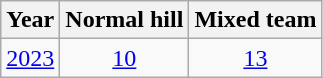<table class="wikitable" "text-align:center;">
<tr>
<th>Year</th>
<th>Normal hill</th>
<th>Mixed team</th>
</tr>
<tr align=center>
<td><a href='#'>2023</a></td>
<td><a href='#'>10</a></td>
<td><a href='#'>13</a></td>
</tr>
</table>
